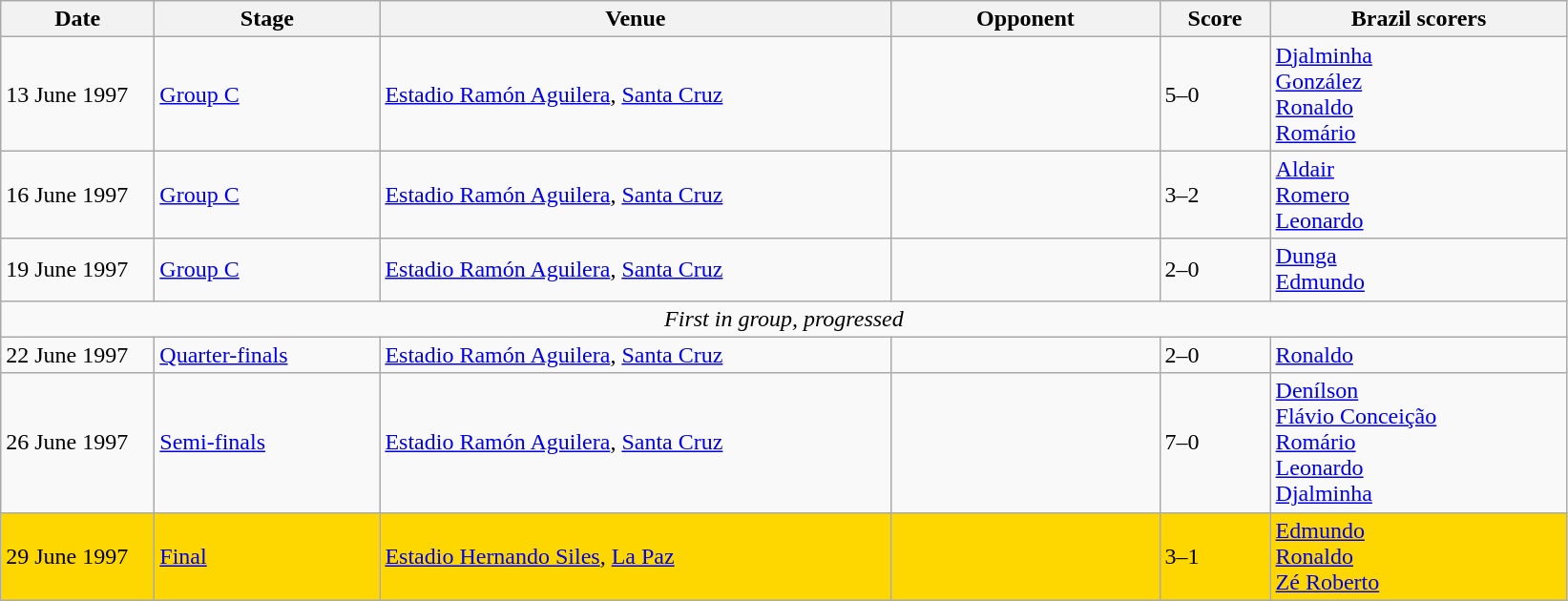<table class="wikitable">
<tr>
<th width=100px>Date</th>
<th width=150px>Stage</th>
<th width=350px>Venue</th>
<th width=180px>Opponent</th>
<th width=70px>Score</th>
<th width=200px>Brazil scorers</th>
</tr>
<tr>
<td>13 June 1997</td>
<td><a href='#'>Group C</a></td>
<td><a href='#'>Estadio Ramón Aguilera</a>, <a href='#'>Santa Cruz</a></td>
<td></td>
<td>5–0</td>
<td><a href='#'>Djalminha</a>  <br> <a href='#'>González</a>  <br> <a href='#'>Ronaldo</a>  <br> <a href='#'>Romário</a> </td>
</tr>
<tr>
<td>16 June 1997</td>
<td><a href='#'>Group C</a></td>
<td><a href='#'>Estadio Ramón Aguilera</a>, <a href='#'>Santa Cruz</a></td>
<td></td>
<td>3–2</td>
<td><a href='#'>Aldair</a>  <br> <a href='#'>Romero</a>  <br> <a href='#'>Leonardo</a> </td>
</tr>
<tr>
<td>19 June 1997</td>
<td><a href='#'>Group C</a></td>
<td><a href='#'>Estadio Ramón Aguilera</a>, <a href='#'>Santa Cruz</a></td>
<td></td>
<td>2–0</td>
<td><a href='#'>Dunga</a>  <br> <a href='#'>Edmundo</a> </td>
</tr>
<tr>
<td colspan="6" style="text-align:center;"><em>First in group, progressed</em></td>
</tr>
<tr>
<td>22 June 1997</td>
<td><a href='#'>Quarter-finals</a></td>
<td><a href='#'>Estadio Ramón Aguilera</a>, <a href='#'>Santa Cruz</a></td>
<td></td>
<td>2–0</td>
<td><a href='#'>Ronaldo</a> </td>
</tr>
<tr>
<td>26 June 1997</td>
<td><a href='#'>Semi-finals</a></td>
<td><a href='#'>Estadio Ramón Aguilera</a>, <a href='#'>Santa Cruz</a></td>
<td></td>
<td>7–0</td>
<td><a href='#'>Denílson</a>  <br> <a href='#'>Flávio Conceição</a>  <br> <a href='#'>Romário</a>  <br> <a href='#'>Leonardo</a>  <br> <a href='#'>Djalminha</a> </td>
</tr>
<tr style="background:gold;">
<td>29 June 1997</td>
<td><a href='#'>Final</a></td>
<td><a href='#'>Estadio Hernando Siles</a>, <a href='#'>La Paz</a></td>
<td></td>
<td>3–1</td>
<td><a href='#'>Edmundo</a>  <br> <a href='#'>Ronaldo</a>  <br> <a href='#'>Zé Roberto</a> </td>
</tr>
</table>
